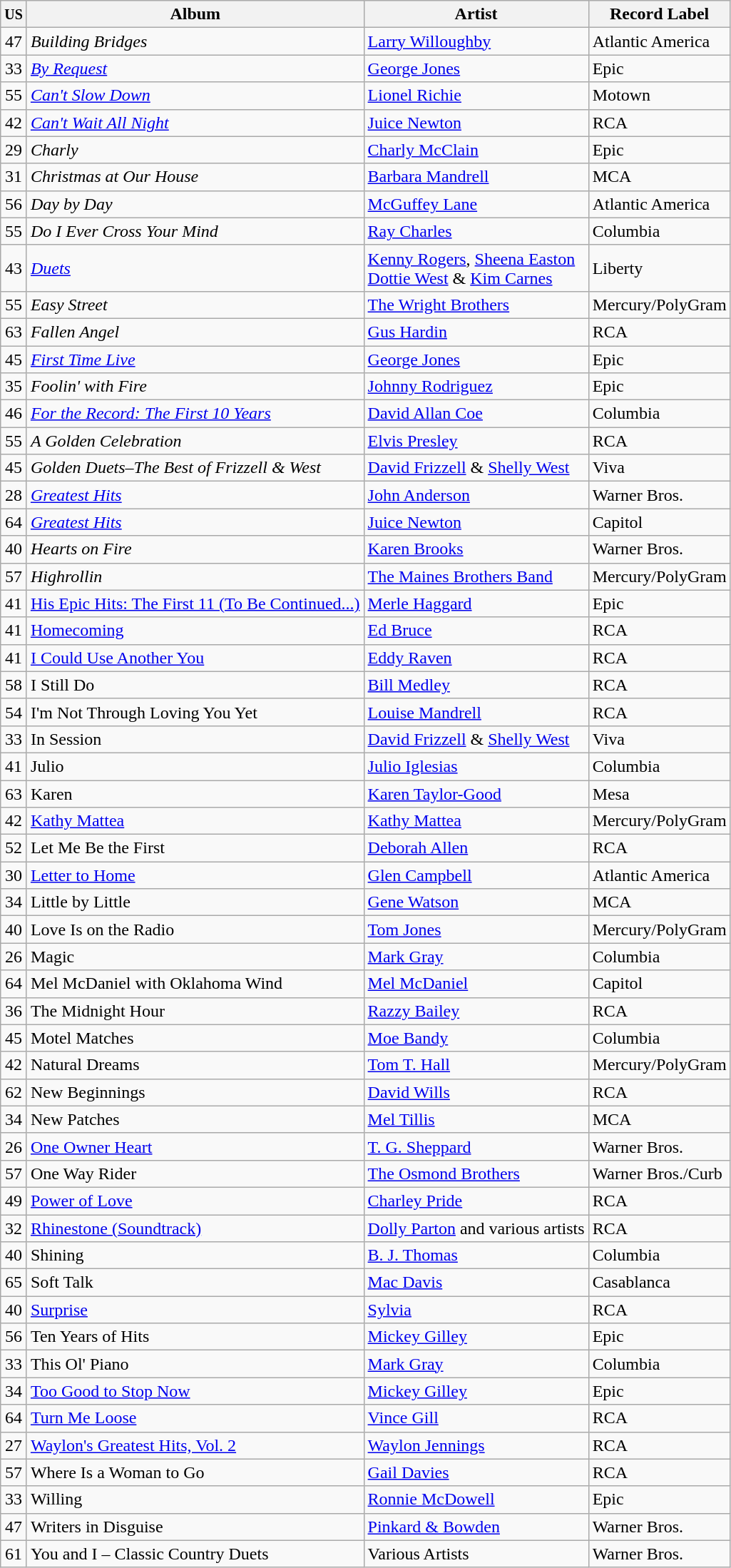<table class="wikitable sortable">
<tr>
<th><small>US</small></th>
<th>Album</th>
<th>Artist</th>
<th>Record Label</th>
</tr>
<tr>
<td style="text-align:center;">47</td>
<td><em>Building Bridges</em></td>
<td><a href='#'>Larry Willoughby</a></td>
<td>Atlantic America</td>
</tr>
<tr>
<td style="text-align:center;">33</td>
<td><em><a href='#'>By Request</a></em></td>
<td><a href='#'>George Jones</a></td>
<td>Epic</td>
</tr>
<tr>
<td style="text-align:center;">55</td>
<td><em><a href='#'>Can't Slow Down</a></em></td>
<td><a href='#'>Lionel Richie</a></td>
<td>Motown</td>
</tr>
<tr>
<td style="text-align:center;">42</td>
<td><em><a href='#'>Can't Wait All Night</a></em></td>
<td><a href='#'>Juice Newton</a></td>
<td>RCA</td>
</tr>
<tr>
<td style="text-align:center;">29</td>
<td><em>Charly</em></td>
<td><a href='#'>Charly McClain</a></td>
<td>Epic</td>
</tr>
<tr>
<td style="text-align:center;">31</td>
<td><em>Christmas at Our House</em></td>
<td><a href='#'>Barbara Mandrell</a></td>
<td>MCA</td>
</tr>
<tr>
<td style="text-align:center;">56</td>
<td><em>Day by Day</em></td>
<td><a href='#'>McGuffey Lane</a></td>
<td>Atlantic America</td>
</tr>
<tr>
<td style="text-align:center;">55</td>
<td><em>Do I Ever Cross Your Mind</em></td>
<td><a href='#'>Ray Charles</a></td>
<td>Columbia</td>
</tr>
<tr>
<td style="text-align:center;">43</td>
<td><em><a href='#'>Duets</a></em></td>
<td><a href='#'>Kenny Rogers</a>, <a href='#'>Sheena Easton</a><br><a href='#'>Dottie West</a> & <a href='#'>Kim Carnes</a></td>
<td>Liberty</td>
</tr>
<tr>
<td style="text-align:center;">55</td>
<td><em>Easy Street</em></td>
<td><a href='#'>The Wright Brothers</a></td>
<td>Mercury/PolyGram</td>
</tr>
<tr>
<td style="text-align:center;">63</td>
<td><em>Fallen Angel</em></td>
<td><a href='#'>Gus Hardin</a></td>
<td>RCA</td>
</tr>
<tr>
<td style="text-align:center;">45</td>
<td><em><a href='#'>First Time Live</a></em></td>
<td><a href='#'>George Jones</a></td>
<td>Epic</td>
</tr>
<tr>
<td style="text-align:center;">35</td>
<td><em>Foolin' with Fire</em></td>
<td><a href='#'>Johnny Rodriguez</a></td>
<td>Epic</td>
</tr>
<tr>
<td style="text-align:center;">46</td>
<td><em><a href='#'>For the Record: The First 10 Years</a></em></td>
<td><a href='#'>David Allan Coe</a></td>
<td>Columbia</td>
</tr>
<tr>
<td style="text-align:center;">55</td>
<td><em>A Golden Celebration</em></td>
<td><a href='#'>Elvis Presley</a></td>
<td>RCA</td>
</tr>
<tr>
<td style="text-align:center;">45</td>
<td><em>Golden Duets–The Best of Frizzell & West</em></td>
<td><a href='#'>David Frizzell</a> & <a href='#'>Shelly West</a></td>
<td>Viva</td>
</tr>
<tr>
<td style="text-align:center;">28</td>
<td><em><a href='#'>Greatest Hits</a></em></td>
<td><a href='#'>John Anderson</a></td>
<td>Warner Bros.</td>
</tr>
<tr>
<td style="text-align:center;">64</td>
<td><em><a href='#'>Greatest Hits</a></em></td>
<td><a href='#'>Juice Newton</a></td>
<td>Capitol</td>
</tr>
<tr>
<td style="text-align:center;">40</td>
<td><em>Hearts on Fire</em></td>
<td><a href='#'>Karen Brooks</a></td>
<td>Warner Bros.</td>
</tr>
<tr>
<td style="text-align:center;">57</td>
<td><em>Highrollin<strong></td>
<td><a href='#'>The Maines Brothers Band</a></td>
<td>Mercury/PolyGram</td>
</tr>
<tr>
<td style="text-align:center;">41</td>
<td></em><a href='#'>His Epic Hits: The First 11 (To Be Continued...)</a><em></td>
<td><a href='#'>Merle Haggard</a></td>
<td>Epic</td>
</tr>
<tr>
<td style="text-align:center;">41</td>
<td></em><a href='#'>Homecoming</a><em></td>
<td><a href='#'>Ed Bruce</a></td>
<td>RCA</td>
</tr>
<tr>
<td style="text-align:center;">41</td>
<td></em><a href='#'>I Could Use Another You</a><em></td>
<td><a href='#'>Eddy Raven</a></td>
<td>RCA</td>
</tr>
<tr>
<td style="text-align:center;">58</td>
<td></em>I Still Do<em></td>
<td><a href='#'>Bill Medley</a></td>
<td>RCA</td>
</tr>
<tr>
<td style="text-align:center;">54</td>
<td></em>I'm Not Through Loving You Yet<em></td>
<td><a href='#'>Louise Mandrell</a></td>
<td>RCA</td>
</tr>
<tr>
<td style="text-align:center;">33</td>
<td></em>In Session<em></td>
<td><a href='#'>David Frizzell</a> & <a href='#'>Shelly West</a></td>
<td>Viva</td>
</tr>
<tr>
<td style="text-align:center;">41</td>
<td></em>Julio<em></td>
<td><a href='#'>Julio Iglesias</a></td>
<td>Columbia</td>
</tr>
<tr>
<td style="text-align:center;">63</td>
<td></em>Karen<em></td>
<td><a href='#'>Karen Taylor-Good</a></td>
<td>Mesa</td>
</tr>
<tr>
<td style="text-align:center;">42</td>
<td></em><a href='#'>Kathy Mattea</a><em></td>
<td><a href='#'>Kathy Mattea</a></td>
<td>Mercury/PolyGram</td>
</tr>
<tr>
<td style="text-align:center;">52</td>
<td></em>Let Me Be the First<em></td>
<td><a href='#'>Deborah Allen</a></td>
<td>RCA</td>
</tr>
<tr>
<td style="text-align:center;">30</td>
<td></em><a href='#'>Letter to Home</a><em></td>
<td><a href='#'>Glen Campbell</a></td>
<td>Atlantic America</td>
</tr>
<tr>
<td style="text-align:center;">34</td>
<td></em>Little by Little<em></td>
<td><a href='#'>Gene Watson</a></td>
<td>MCA</td>
</tr>
<tr>
<td style="text-align:center;">40</td>
<td></em>Love Is on the Radio<em></td>
<td><a href='#'>Tom Jones</a></td>
<td>Mercury/PolyGram</td>
</tr>
<tr>
<td style="text-align:center;">26</td>
<td></em>Magic<em></td>
<td><a href='#'>Mark Gray</a></td>
<td>Columbia</td>
</tr>
<tr>
<td style="text-align:center;">64</td>
<td></em>Mel McDaniel with Oklahoma Wind<em></td>
<td><a href='#'>Mel McDaniel</a></td>
<td>Capitol</td>
</tr>
<tr>
<td style="text-align:center;">36</td>
<td></em>The Midnight Hour<em></td>
<td><a href='#'>Razzy Bailey</a></td>
<td>RCA</td>
</tr>
<tr>
<td style="text-align:center;">45</td>
<td></em>Motel Matches<em></td>
<td><a href='#'>Moe Bandy</a></td>
<td>Columbia</td>
</tr>
<tr>
<td style="text-align:center;">42</td>
<td></em>Natural Dreams<em></td>
<td><a href='#'>Tom T. Hall</a></td>
<td>Mercury/PolyGram</td>
</tr>
<tr>
<td style="text-align:center;">62</td>
<td></em>New Beginnings<em></td>
<td><a href='#'>David Wills</a></td>
<td>RCA</td>
</tr>
<tr>
<td style="text-align:center;">34</td>
<td></em>New Patches<em></td>
<td><a href='#'>Mel Tillis</a></td>
<td>MCA</td>
</tr>
<tr>
<td style="text-align:center;">26</td>
<td></em><a href='#'>One Owner Heart</a><em></td>
<td><a href='#'>T. G. Sheppard</a></td>
<td>Warner Bros.</td>
</tr>
<tr>
<td style="text-align:center;">57</td>
<td></em>One Way Rider<em></td>
<td><a href='#'>The Osmond Brothers</a></td>
<td>Warner Bros./Curb</td>
</tr>
<tr>
<td style="text-align:center;">49</td>
<td></em><a href='#'>Power of Love</a><em></td>
<td><a href='#'>Charley Pride</a></td>
<td>RCA</td>
</tr>
<tr>
<td style="text-align:center;">32</td>
<td></em><a href='#'>Rhinestone (Soundtrack)</a><em></td>
<td><a href='#'>Dolly Parton</a> and various artists</td>
<td>RCA</td>
</tr>
<tr>
<td style="text-align:center;">40</td>
<td></em>Shining<em></td>
<td><a href='#'>B. J. Thomas</a></td>
<td>Columbia</td>
</tr>
<tr>
<td style="text-align:center;">65</td>
<td></em>Soft Talk<em></td>
<td><a href='#'>Mac Davis</a></td>
<td>Casablanca</td>
</tr>
<tr>
<td style="text-align:center;">40</td>
<td></em><a href='#'>Surprise</a><em></td>
<td><a href='#'>Sylvia</a></td>
<td>RCA</td>
</tr>
<tr>
<td style="text-align:center;">56</td>
<td></em>Ten Years of Hits<em></td>
<td><a href='#'>Mickey Gilley</a></td>
<td>Epic</td>
</tr>
<tr>
<td style="text-align:center;">33</td>
<td></em>This Ol' Piano<em></td>
<td><a href='#'>Mark Gray</a></td>
<td>Columbia</td>
</tr>
<tr>
<td style="text-align:center;">34</td>
<td></em><a href='#'>Too Good to Stop Now</a><em></td>
<td><a href='#'>Mickey Gilley</a></td>
<td>Epic</td>
</tr>
<tr>
<td style="text-align:center;">64</td>
<td></em><a href='#'>Turn Me Loose</a><em></td>
<td><a href='#'>Vince Gill</a></td>
<td>RCA</td>
</tr>
<tr>
<td style="text-align:center;">27</td>
<td></em><a href='#'>Waylon's Greatest Hits, Vol. 2</a><em></td>
<td><a href='#'>Waylon Jennings</a></td>
<td>RCA</td>
</tr>
<tr>
<td style="text-align:center;">57</td>
<td></em>Where Is a Woman to Go<em></td>
<td><a href='#'>Gail Davies</a></td>
<td>RCA</td>
</tr>
<tr>
<td style="text-align:center;">33</td>
<td></em>Willing<em></td>
<td><a href='#'>Ronnie McDowell</a></td>
<td>Epic</td>
</tr>
<tr>
<td style="text-align:center;">47</td>
<td></em>Writers in Disguise<em></td>
<td><a href='#'>Pinkard & Bowden</a></td>
<td>Warner Bros.</td>
</tr>
<tr>
<td style="text-align:center;">61</td>
<td></em>You and I – Classic Country Duets<em></td>
<td>Various Artists</td>
<td>Warner Bros.</td>
</tr>
</table>
